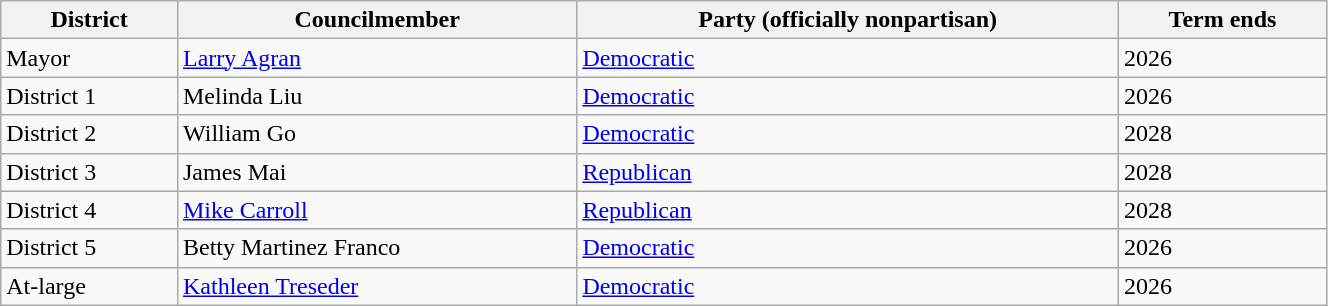<table class="wikitable" width="70%">
<tr>
<th>District</th>
<th>Councilmember</th>
<th>Party (officially nonpartisan)</th>
<th>Term ends</th>
</tr>
<tr>
<td>Mayor</td>
<td><a href='#'>Larry Agran</a></td>
<td><a href='#'>Democratic</a></td>
<td>2026</td>
</tr>
<tr>
<td>District 1</td>
<td>Melinda Liu</td>
<td><a href='#'>Democratic</a></td>
<td>2026</td>
</tr>
<tr>
<td>District 2</td>
<td>William Go</td>
<td><a href='#'>Democratic</a></td>
<td>2028</td>
</tr>
<tr>
<td>District 3</td>
<td>James Mai</td>
<td><a href='#'>Republican</a></td>
<td>2028</td>
</tr>
<tr>
<td>District 4</td>
<td><a href='#'>Mike Carroll</a></td>
<td><a href='#'>Republican</a></td>
<td>2028</td>
</tr>
<tr>
<td>District 5</td>
<td>Betty Martinez Franco</td>
<td><a href='#'>Democratic</a></td>
<td>2026</td>
</tr>
<tr>
<td>At-large </td>
<td><a href='#'>Kathleen Treseder</a></td>
<td><a href='#'>Democratic</a></td>
<td>2026</td>
</tr>
</table>
